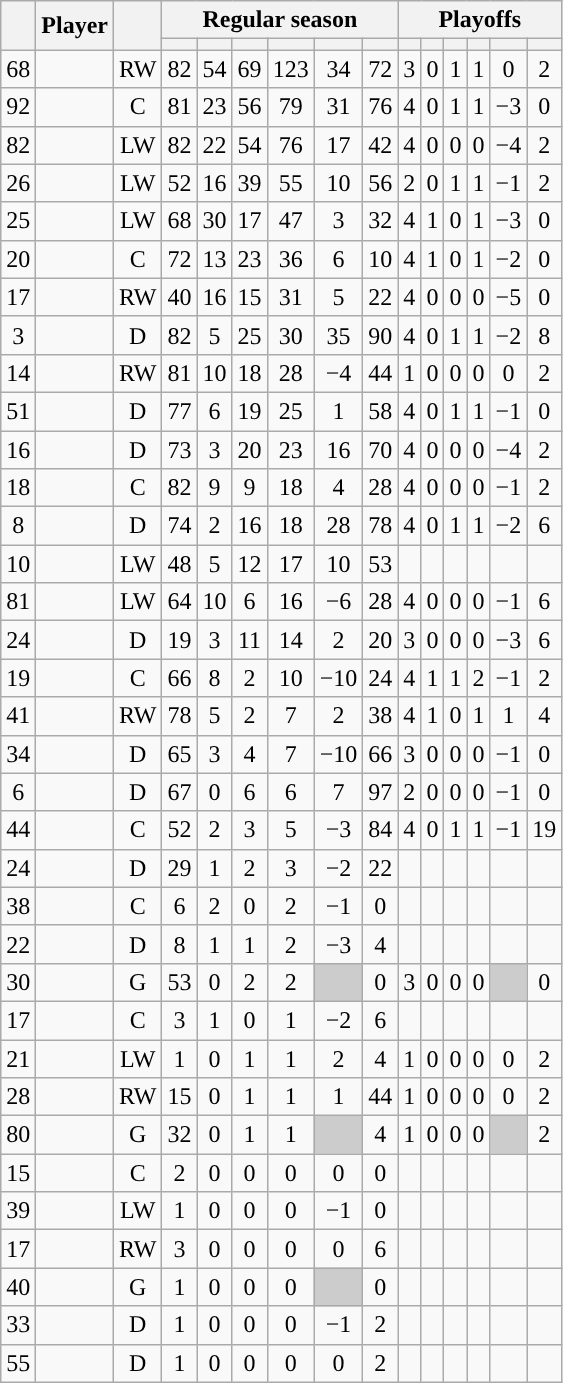<table class="wikitable sortable plainrowheaders" style="text-align:center;">
<tr>
<th scope="col" data-sort-type="number" rowspan="2"></th>
<th scope="col" rowspan="2">Player</th>
<th scope="col" rowspan="2"></th>
<th scope=colgroup colspan=6>Regular season</th>
<th scope=colgroup colspan=6>Playoffs</th>
</tr>
<tr>
<th scope="col" data-sort-type="number"></th>
<th scope="col" data-sort-type="number"></th>
<th scope="col" data-sort-type="number"></th>
<th scope="col" data-sort-type="number"></th>
<th scope="col" data-sort-type="number"></th>
<th scope="col" data-sort-type="number"></th>
<th scope="col" data-sort-type="number"></th>
<th scope="col" data-sort-type="number"></th>
<th scope="col" data-sort-type="number"></th>
<th scope="col" data-sort-type="number"></th>
<th scope="col" data-sort-type="number"></th>
<th scope="col" data-sort-type="number"></th>
</tr>
<tr>
<td scope="row">68</td>
<td align="left"></td>
<td>RW</td>
<td>82</td>
<td>54</td>
<td>69</td>
<td>123</td>
<td>34</td>
<td>72</td>
<td>3</td>
<td>0</td>
<td>1</td>
<td>1</td>
<td>0</td>
<td>2</td>
</tr>
<tr>
<td scope="row">92</td>
<td align="left"></td>
<td>C</td>
<td>81</td>
<td>23</td>
<td>56</td>
<td>79</td>
<td>31</td>
<td>76</td>
<td>4</td>
<td>0</td>
<td>1</td>
<td>1</td>
<td>−3</td>
<td>0</td>
</tr>
<tr>
<td scope="row">82</td>
<td align="left"></td>
<td>LW</td>
<td>82</td>
<td>22</td>
<td>54</td>
<td>76</td>
<td>17</td>
<td>42</td>
<td>4</td>
<td>0</td>
<td>0</td>
<td>0</td>
<td>−4</td>
<td>2</td>
</tr>
<tr>
<td scope="row">26</td>
<td align="left"></td>
<td>LW</td>
<td>52</td>
<td>16</td>
<td>39</td>
<td>55</td>
<td>10</td>
<td>56</td>
<td>2</td>
<td>0</td>
<td>1</td>
<td>1</td>
<td>−1</td>
<td>2</td>
</tr>
<tr>
<td scope="row">25</td>
<td align="left"></td>
<td>LW</td>
<td>68</td>
<td>30</td>
<td>17</td>
<td>47</td>
<td>3</td>
<td>32</td>
<td>4</td>
<td>1</td>
<td>0</td>
<td>1</td>
<td>−3</td>
<td>0</td>
</tr>
<tr>
<td scope="row">20</td>
<td align="left"></td>
<td>C</td>
<td>72</td>
<td>13</td>
<td>23</td>
<td>36</td>
<td>6</td>
<td>10</td>
<td>4</td>
<td>1</td>
<td>0</td>
<td>1</td>
<td>−2</td>
<td>0</td>
</tr>
<tr>
<td scope="row">17</td>
<td align="left"></td>
<td>RW</td>
<td>40</td>
<td>16</td>
<td>15</td>
<td>31</td>
<td>5</td>
<td>22</td>
<td>4</td>
<td>0</td>
<td>0</td>
<td>0</td>
<td>−5</td>
<td>0</td>
</tr>
<tr>
<td scope="row">3</td>
<td align="left"></td>
<td>D</td>
<td>82</td>
<td>5</td>
<td>25</td>
<td>30</td>
<td>35</td>
<td>90</td>
<td>4</td>
<td>0</td>
<td>1</td>
<td>1</td>
<td>−2</td>
<td>8</td>
</tr>
<tr>
<td scope="row">14</td>
<td align="left"></td>
<td>RW</td>
<td>81</td>
<td>10</td>
<td>18</td>
<td>28</td>
<td>−4</td>
<td>44</td>
<td>1</td>
<td>0</td>
<td>0</td>
<td>0</td>
<td>0</td>
<td>2</td>
</tr>
<tr>
<td scope="row">51</td>
<td align="left"></td>
<td>D</td>
<td>77</td>
<td>6</td>
<td>19</td>
<td>25</td>
<td>1</td>
<td>58</td>
<td>4</td>
<td>0</td>
<td>1</td>
<td>1</td>
<td>−1</td>
<td>0</td>
</tr>
<tr>
<td scope="row">16</td>
<td align="left"></td>
<td>D</td>
<td>73</td>
<td>3</td>
<td>20</td>
<td>23</td>
<td>16</td>
<td>70</td>
<td>4</td>
<td>0</td>
<td>0</td>
<td>0</td>
<td>−4</td>
<td>2</td>
</tr>
<tr>
<td scope="row">18</td>
<td align="left"></td>
<td>C</td>
<td>82</td>
<td>9</td>
<td>9</td>
<td>18</td>
<td>4</td>
<td>28</td>
<td>4</td>
<td>0</td>
<td>0</td>
<td>0</td>
<td>−1</td>
<td>2</td>
</tr>
<tr>
<td scope="row">8</td>
<td align="left"></td>
<td>D</td>
<td>74</td>
<td>2</td>
<td>16</td>
<td>18</td>
<td>28</td>
<td>78</td>
<td>4</td>
<td>0</td>
<td>1</td>
<td>1</td>
<td>−2</td>
<td>6</td>
</tr>
<tr>
<td scope="row">10</td>
<td align="left"></td>
<td>LW</td>
<td>48</td>
<td>5</td>
<td>12</td>
<td>17</td>
<td>10</td>
<td>53</td>
<td></td>
<td></td>
<td></td>
<td></td>
<td></td>
<td></td>
</tr>
<tr>
<td scope="row">81</td>
<td align="left"></td>
<td>LW</td>
<td>64</td>
<td>10</td>
<td>6</td>
<td>16</td>
<td>−6</td>
<td>28</td>
<td>4</td>
<td>0</td>
<td>0</td>
<td>0</td>
<td>−1</td>
<td>6</td>
</tr>
<tr>
<td scope="row">24</td>
<td align="left"></td>
<td>D</td>
<td>19</td>
<td>3</td>
<td>11</td>
<td>14</td>
<td>2</td>
<td>20</td>
<td>3</td>
<td>0</td>
<td>0</td>
<td>0</td>
<td>−3</td>
<td>6</td>
</tr>
<tr>
<td scope="row">19</td>
<td align="left"></td>
<td>C</td>
<td>66</td>
<td>8</td>
<td>2</td>
<td>10</td>
<td>−10</td>
<td>24</td>
<td>4</td>
<td>1</td>
<td>1</td>
<td>2</td>
<td>−1</td>
<td>2</td>
</tr>
<tr>
<td scope="row">41</td>
<td align="left"></td>
<td>RW</td>
<td>78</td>
<td>5</td>
<td>2</td>
<td>7</td>
<td>2</td>
<td>38</td>
<td>4</td>
<td>1</td>
<td>0</td>
<td>1</td>
<td>1</td>
<td>4</td>
</tr>
<tr>
<td scope="row">34</td>
<td align="left"></td>
<td>D</td>
<td>65</td>
<td>3</td>
<td>4</td>
<td>7</td>
<td>−10</td>
<td>66</td>
<td>3</td>
<td>0</td>
<td>0</td>
<td>0</td>
<td>−1</td>
<td>0</td>
</tr>
<tr>
<td scope="row">6</td>
<td align="left"></td>
<td>D</td>
<td>67</td>
<td>0</td>
<td>6</td>
<td>6</td>
<td>7</td>
<td>97</td>
<td>2</td>
<td>0</td>
<td>0</td>
<td>0</td>
<td>−1</td>
<td>0</td>
</tr>
<tr>
<td scope="row">44</td>
<td align="left"></td>
<td>C</td>
<td>52</td>
<td>2</td>
<td>3</td>
<td>5</td>
<td>−3</td>
<td>84</td>
<td>4</td>
<td>0</td>
<td>1</td>
<td>1</td>
<td>−1</td>
<td>19</td>
</tr>
<tr>
<td scope="row">24</td>
<td align="left"></td>
<td>D</td>
<td>29</td>
<td>1</td>
<td>2</td>
<td>3</td>
<td>−2</td>
<td>22</td>
<td></td>
<td></td>
<td></td>
<td></td>
<td></td>
<td></td>
</tr>
<tr>
<td scope="row">38</td>
<td align="left"></td>
<td>C</td>
<td>6</td>
<td>2</td>
<td>0</td>
<td>2</td>
<td>−1</td>
<td>0</td>
<td></td>
<td></td>
<td></td>
<td></td>
<td></td>
<td></td>
</tr>
<tr>
<td scope="row">22</td>
<td align="left"></td>
<td>D</td>
<td>8</td>
<td>1</td>
<td>1</td>
<td>2</td>
<td>−3</td>
<td>4</td>
<td></td>
<td></td>
<td></td>
<td></td>
<td></td>
<td></td>
</tr>
<tr>
<td scope="row">30</td>
<td align="left"></td>
<td>G</td>
<td>53</td>
<td>0</td>
<td>2</td>
<td>2</td>
<td style="background:#ccc"></td>
<td>0</td>
<td>3</td>
<td>0</td>
<td>0</td>
<td>0</td>
<td style="background:#ccc"></td>
<td>0</td>
</tr>
<tr>
<td scope="row">17</td>
<td align="left"></td>
<td>C</td>
<td>3</td>
<td>1</td>
<td>0</td>
<td>1</td>
<td>−2</td>
<td>6</td>
<td></td>
<td></td>
<td></td>
<td></td>
<td></td>
<td></td>
</tr>
<tr>
<td scope="row">21</td>
<td align="left"></td>
<td>LW</td>
<td>1</td>
<td>0</td>
<td>1</td>
<td>1</td>
<td>2</td>
<td>4</td>
<td>1</td>
<td>0</td>
<td>0</td>
<td>0</td>
<td>0</td>
<td>2</td>
</tr>
<tr>
<td scope="row">28</td>
<td align="left"></td>
<td>RW</td>
<td>15</td>
<td>0</td>
<td>1</td>
<td>1</td>
<td>1</td>
<td>44</td>
<td>1</td>
<td>0</td>
<td>0</td>
<td>0</td>
<td>0</td>
<td>2</td>
</tr>
<tr>
<td scope="row">80</td>
<td align="left"></td>
<td>G</td>
<td>32</td>
<td>0</td>
<td>1</td>
<td>1</td>
<td style="background:#ccc"></td>
<td>4</td>
<td>1</td>
<td>0</td>
<td>0</td>
<td>0</td>
<td style="background:#ccc"></td>
<td>2</td>
</tr>
<tr>
<td scope="row">15</td>
<td align="left"></td>
<td>C</td>
<td>2</td>
<td>0</td>
<td>0</td>
<td>0</td>
<td>0</td>
<td>0</td>
<td></td>
<td></td>
<td></td>
<td></td>
<td></td>
<td></td>
</tr>
<tr>
<td scope="row">39</td>
<td align="left"></td>
<td>LW</td>
<td>1</td>
<td>0</td>
<td>0</td>
<td>0</td>
<td>−1</td>
<td>0</td>
<td></td>
<td></td>
<td></td>
<td></td>
<td></td>
<td></td>
</tr>
<tr>
<td scope="row">17</td>
<td align="left"></td>
<td>RW</td>
<td>3</td>
<td>0</td>
<td>0</td>
<td>0</td>
<td>0</td>
<td>6</td>
<td></td>
<td></td>
<td></td>
<td></td>
<td></td>
<td></td>
</tr>
<tr>
<td scope="row">40</td>
<td align="left"></td>
<td>G</td>
<td>1</td>
<td>0</td>
<td>0</td>
<td>0</td>
<td style="background:#ccc"></td>
<td>0</td>
<td></td>
<td></td>
<td></td>
<td></td>
<td></td>
<td></td>
</tr>
<tr>
<td scope="row">33</td>
<td align="left"></td>
<td>D</td>
<td>1</td>
<td>0</td>
<td>0</td>
<td>0</td>
<td>−1</td>
<td>2</td>
<td></td>
<td></td>
<td></td>
<td></td>
<td></td>
<td></td>
</tr>
<tr>
<td scope="row">55</td>
<td align="left"></td>
<td>D</td>
<td>1</td>
<td>0</td>
<td>0</td>
<td>0</td>
<td>0</td>
<td>2</td>
<td></td>
<td></td>
<td></td>
<td></td>
<td></td>
<td></td>
</tr>
</table>
